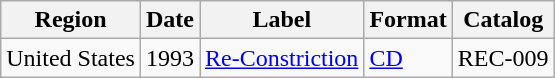<table class="wikitable">
<tr>
<th>Region</th>
<th>Date</th>
<th>Label</th>
<th>Format</th>
<th>Catalog</th>
</tr>
<tr>
<td>United States</td>
<td>1993</td>
<td><a href='#'>Re-Constriction</a></td>
<td><a href='#'>CD</a></td>
<td>REC-009</td>
</tr>
</table>
